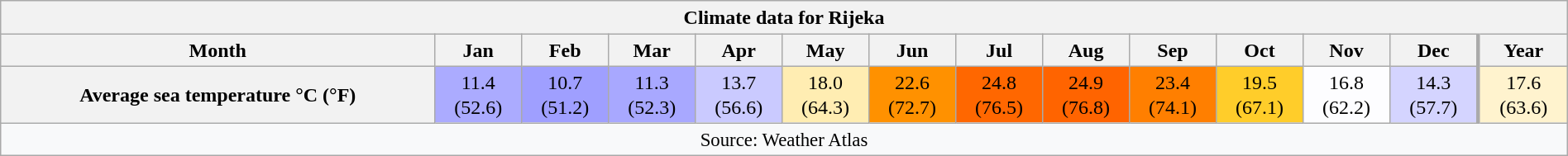<table style="width:100%;text-align:center;line-height:1.2em;margin-left:auto;margin-right:auto" class="wikitable mw-collapsible">
<tr>
<th Colspan=14>Climate data for Rijeka</th>
</tr>
<tr>
<th>Month</th>
<th>Jan</th>
<th>Feb</th>
<th>Mar</th>
<th>Apr</th>
<th>May</th>
<th>Jun</th>
<th>Jul</th>
<th>Aug</th>
<th>Sep</th>
<th>Oct</th>
<th>Nov</th>
<th>Dec</th>
<th style="border-left-width:medium">Year</th>
</tr>
<tr>
<th>Average sea temperature °C (°F)</th>
<td style="background:#ABABFF;color:#000000;">11.4<br>(52.6)</td>
<td style="background:#9F9FFF;color:#000000;">10.7<br>(51.2)</td>
<td style="background:#A8A8FF;color:#000000;">11.3<br>(52.3)</td>
<td style="background:#CACAFF;color:#000000;">13.7<br>(56.6)</td>
<td style="background:#FFEDB2;color:#000000;">18.0<br>(64.3)</td>
<td style="background:#FF9100;color:#000000;">22.6<br>(72.7)</td>
<td style="background:#FF6700;color:#000000;">24.8<br>(76.5)</td>
<td style="background:#FF6400;color:#000000;">24.9<br>(76.8)</td>
<td style="background:#FF7F00;color:#000000;">23.4<br>(74.1)</td>
<td style="background:#FFCD2A;color:#000000;">19.5<br>(67.1)</td>
<td style="background:#FDFDFF;color:#000000;">16.8<br>(62.2)</td>
<td style="background:#D4D4FF;color:#000000;">14.3<br>(57.7)</td>
<td style="background:#FFF3CE;color:#000000;border-left-width:medium">17.6<br>(63.6)</td>
</tr>
<tr>
<th Colspan=14 style="background:#f8f9fa;font-weight:normal;font-size:95%;">Source: Weather Atlas</th>
</tr>
</table>
